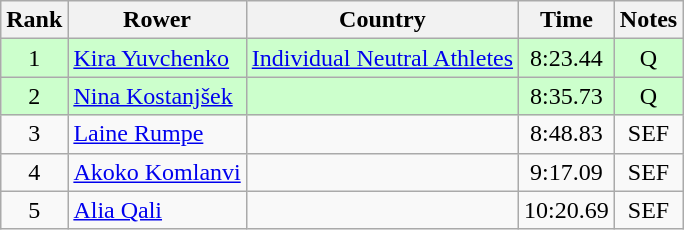<table class="wikitable" style="text-align:center">
<tr>
<th>Rank</th>
<th>Rower</th>
<th>Country</th>
<th>Time</th>
<th>Notes</th>
</tr>
<tr bgcolor=ccffcc>
<td>1</td>
<td align="left"><a href='#'>Kira Yuvchenko</a></td>
<td align="left"><a href='#'>Individual Neutral Athletes</a></td>
<td>8:23.44</td>
<td>Q</td>
</tr>
<tr bgcolor=ccffcc>
<td>2</td>
<td align="left"><a href='#'>Nina Kostanjšek</a></td>
<td align="left"></td>
<td>8:35.73</td>
<td>Q</td>
</tr>
<tr>
<td>3</td>
<td align="left"><a href='#'>Laine Rumpe</a></td>
<td align="left"></td>
<td>8:48.83</td>
<td>SEF</td>
</tr>
<tr>
<td>4</td>
<td align="left"><a href='#'>Akoko Komlanvi</a></td>
<td align="left"></td>
<td>9:17.09</td>
<td>SEF</td>
</tr>
<tr>
<td>5</td>
<td align="left"><a href='#'>Alia Qali</a></td>
<td align="left"></td>
<td>10:20.69</td>
<td>SEF</td>
</tr>
</table>
